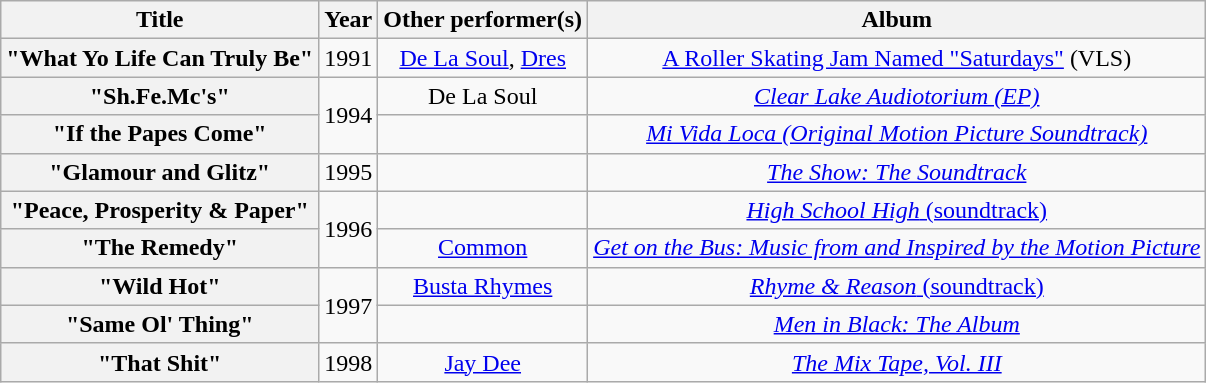<table class="wikitable plainrowheaders" style="text-align:center;">
<tr>
<th>Title</th>
<th>Year</th>
<th>Other performer(s)</th>
<th>Album</th>
</tr>
<tr>
<th scope="row">"What Yo Life Can Truly Be"</th>
<td>1991</td>
<td><a href='#'>De La Soul</a>, <a href='#'>Dres</a></td>
<td><a href='#'>A Roller Skating Jam Named "Saturdays"</a> (VLS)</td>
</tr>
<tr>
<th scope="row">"Sh.Fe.Mc's"</th>
<td rowspan="2">1994</td>
<td>De La Soul</td>
<td><em><a href='#'>Clear Lake Audiotorium (EP)</a></em></td>
</tr>
<tr>
<th scope="row">"If the Papes Come"</th>
<td></td>
<td><em><a href='#'>Mi Vida Loca (Original Motion Picture Soundtrack)</a></em></td>
</tr>
<tr>
<th scope="row">"Glamour and Glitz"</th>
<td>1995</td>
<td></td>
<td><em><a href='#'>The Show: The Soundtrack</a></em></td>
</tr>
<tr>
<th scope="row">"Peace, Prosperity & Paper"</th>
<td rowspan="2">1996</td>
<td></td>
<td><a href='#'><em>High School High</em> (soundtrack)</a></td>
</tr>
<tr>
<th scope="row">"The Remedy"</th>
<td><a href='#'>Common</a></td>
<td><em><a href='#'>Get on the Bus: Music from and Inspired by the Motion Picture</a></em></td>
</tr>
<tr>
<th scope="row">"Wild Hot"</th>
<td rowspan="2">1997</td>
<td><a href='#'>Busta Rhymes</a></td>
<td><a href='#'><em>Rhyme & Reason</em> (soundtrack)</a></td>
</tr>
<tr>
<th scope="row">"Same Ol' Thing"</th>
<td></td>
<td><em><a href='#'>Men in Black: The Album</a></em></td>
</tr>
<tr>
<th scope="row">"That Shit"</th>
<td>1998</td>
<td><a href='#'>Jay Dee</a></td>
<td><em><a href='#'>The Mix Tape, Vol. III</a></em></td>
</tr>
</table>
